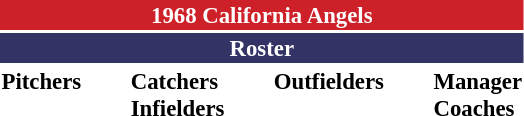<table class="toccolours" style="font-size: 95%;">
<tr>
<th colspan="10" style="background-color: #CE2029; color: white; text-align: center;">1968 California Angels</th>
</tr>
<tr>
<td colspan="10" style="background-color: #333366; color: white; text-align: center;"><strong>Roster</strong></td>
</tr>
<tr>
<td valign="top"><strong>Pitchers</strong><br>

















</td>
<td width="25px"></td>
<td valign="top"><strong>Catchers</strong><br>



<strong>Infielders</strong>










</td>
<td width="25px"></td>
<td valign="top"><strong>Outfielders</strong><br>







</td>
<td width="25px"></td>
<td valign="top"><strong>Manager</strong><br>
<strong>Coaches</strong>



</td>
</tr>
<tr>
</tr>
</table>
